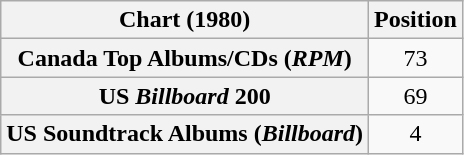<table class="wikitable sortable plainrowheaders" style="text-align:center">
<tr>
<th scope="col">Chart (1980)</th>
<th scope="col">Position</th>
</tr>
<tr>
<th scope="row">Canada Top Albums/CDs (<em>RPM</em>)</th>
<td>73</td>
</tr>
<tr>
<th scope="row">US <em>Billboard</em> 200</th>
<td>69</td>
</tr>
<tr>
<th scope="row">US Soundtrack Albums (<em>Billboard</em>)</th>
<td>4</td>
</tr>
</table>
